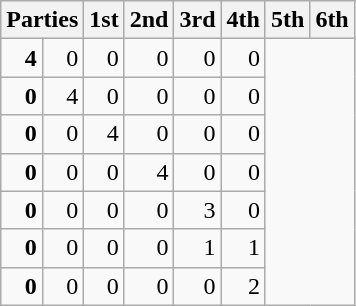<table class="wikitable" style="text-align:right;">
<tr>
<th colspan=2 style="text-align:left;">Parties</th>
<th>1st</th>
<th>2nd</th>
<th>3rd</th>
<th>4th</th>
<th>5th</th>
<th>6th</th>
</tr>
<tr>
<td><strong>4</strong></td>
<td>0</td>
<td>0</td>
<td>0</td>
<td>0</td>
<td>0</td>
</tr>
<tr>
<td><strong>0</strong></td>
<td>4</td>
<td>0</td>
<td>0</td>
<td>0</td>
<td>0</td>
</tr>
<tr>
<td><strong>0</strong></td>
<td>0</td>
<td>4</td>
<td>0</td>
<td>0</td>
<td>0</td>
</tr>
<tr>
<td><strong>0</strong></td>
<td>0</td>
<td>0</td>
<td>4</td>
<td>0</td>
<td>0</td>
</tr>
<tr>
<td><strong>0</strong></td>
<td>0</td>
<td>0</td>
<td>0</td>
<td>3</td>
<td>0</td>
</tr>
<tr>
<td><strong>0</strong></td>
<td>0</td>
<td>0</td>
<td>0</td>
<td>1</td>
<td>1</td>
</tr>
<tr>
<td><strong>0</strong></td>
<td>0</td>
<td>0</td>
<td>0</td>
<td>0</td>
<td>2</td>
</tr>
</table>
